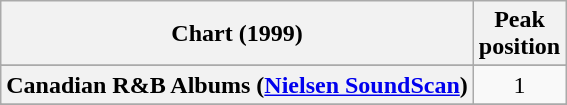<table class="wikitable sortable plainrowheaders">
<tr>
<th>Chart (1999)</th>
<th>Peak<br>position</th>
</tr>
<tr>
</tr>
<tr>
<th scope="row">Canadian R&B Albums (<a href='#'>Nielsen SoundScan</a>)</th>
<td style="text-align:center;">1</td>
</tr>
<tr>
</tr>
<tr>
</tr>
</table>
